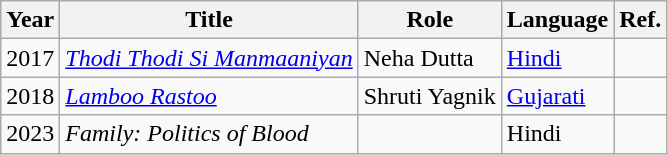<table class="wikitable sortable">
<tr>
<th>Year</th>
<th>Title</th>
<th>Role</th>
<th>Language</th>
<th class="unsortable">Ref.</th>
</tr>
<tr>
<td>2017</td>
<td><em><a href='#'>Thodi Thodi Si Manmaaniyan</a></em></td>
<td>Neha Dutta</td>
<td><a href='#'>Hindi</a></td>
<td></td>
</tr>
<tr>
<td>2018</td>
<td><em><a href='#'>Lamboo Rastoo</a></em></td>
<td>Shruti Yagnik</td>
<td><a href='#'>Gujarati</a></td>
<td></td>
</tr>
<tr>
<td>2023</td>
<td><em>Family: Politics of Blood</em></td>
<td></td>
<td>Hindi</td>
<td></td>
</tr>
</table>
